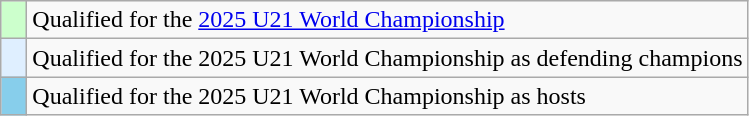<table class="wikitable" style="text-align:left">
<tr>
<td width=10px bgcolor=#ccffcc></td>
<td>Qualified for the <a href='#'>2025 U21 World Championship</a></td>
</tr>
<tr>
<td width=10px bgcolor=#dfefff></td>
<td>Qualified for the 2025 U21 World Championship as defending champions</td>
</tr>
<tr>
<td width=10px bgcolor=#87ceeb></td>
<td>Qualified for the 2025 U21 World Championship as hosts</td>
</tr>
</table>
